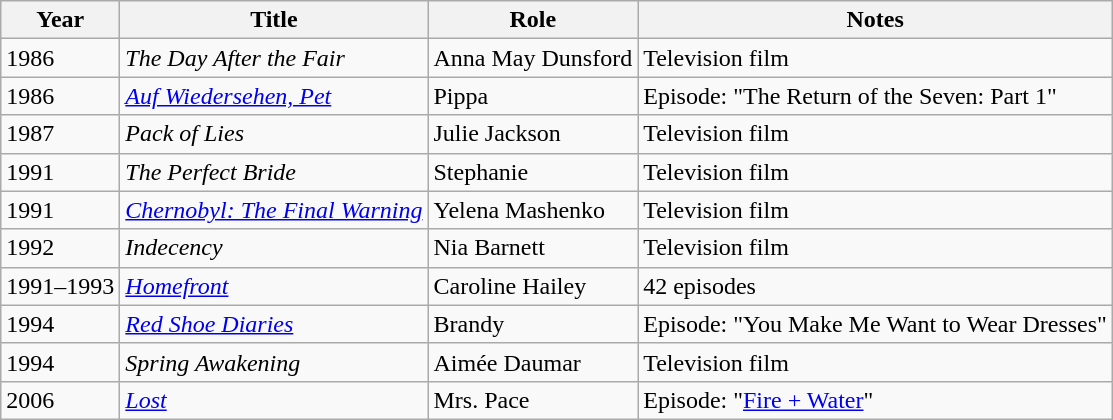<table class="wikitable sortable">
<tr>
<th>Year</th>
<th>Title</th>
<th>Role</th>
<th class="unsortable">Notes</th>
</tr>
<tr>
<td>1986</td>
<td><em>The Day After the Fair</em></td>
<td>Anna May Dunsford</td>
<td>Television film</td>
</tr>
<tr>
<td>1986</td>
<td><em><a href='#'>Auf Wiedersehen, Pet</a></em></td>
<td>Pippa</td>
<td>Episode: "The Return of the Seven: Part 1"</td>
</tr>
<tr>
<td>1987</td>
<td><em>Pack of Lies</em></td>
<td>Julie Jackson</td>
<td>Television film</td>
</tr>
<tr>
<td>1991</td>
<td><em>The Perfect Bride</em></td>
<td>Stephanie</td>
<td>Television film</td>
</tr>
<tr>
<td>1991</td>
<td><em><a href='#'>Chernobyl: The Final Warning</a></em></td>
<td>Yelena Mashenko</td>
<td>Television film</td>
</tr>
<tr>
<td>1992</td>
<td><em>Indecency</em></td>
<td>Nia Barnett</td>
<td>Television film</td>
</tr>
<tr>
<td>1991–1993</td>
<td><em><a href='#'>Homefront</a></em></td>
<td>Caroline Hailey</td>
<td>42 episodes</td>
</tr>
<tr>
<td>1994</td>
<td><em><a href='#'>Red Shoe Diaries</a></em></td>
<td>Brandy</td>
<td>Episode: "You Make Me Want to Wear Dresses"</td>
</tr>
<tr>
<td>1994</td>
<td><em>Spring Awakening</em></td>
<td>Aimée Daumar</td>
<td>Television film</td>
</tr>
<tr>
<td>2006</td>
<td><em><a href='#'>Lost</a></em></td>
<td>Mrs. Pace</td>
<td>Episode: "<a href='#'>Fire + Water</a>"</td>
</tr>
</table>
